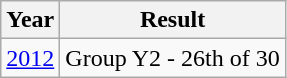<table class="wikitable">
<tr>
<th>Year</th>
<th>Result</th>
</tr>
<tr>
<td> <a href='#'>2012</a></td>
<td>Group Y2 - 26th of 30</td>
</tr>
</table>
